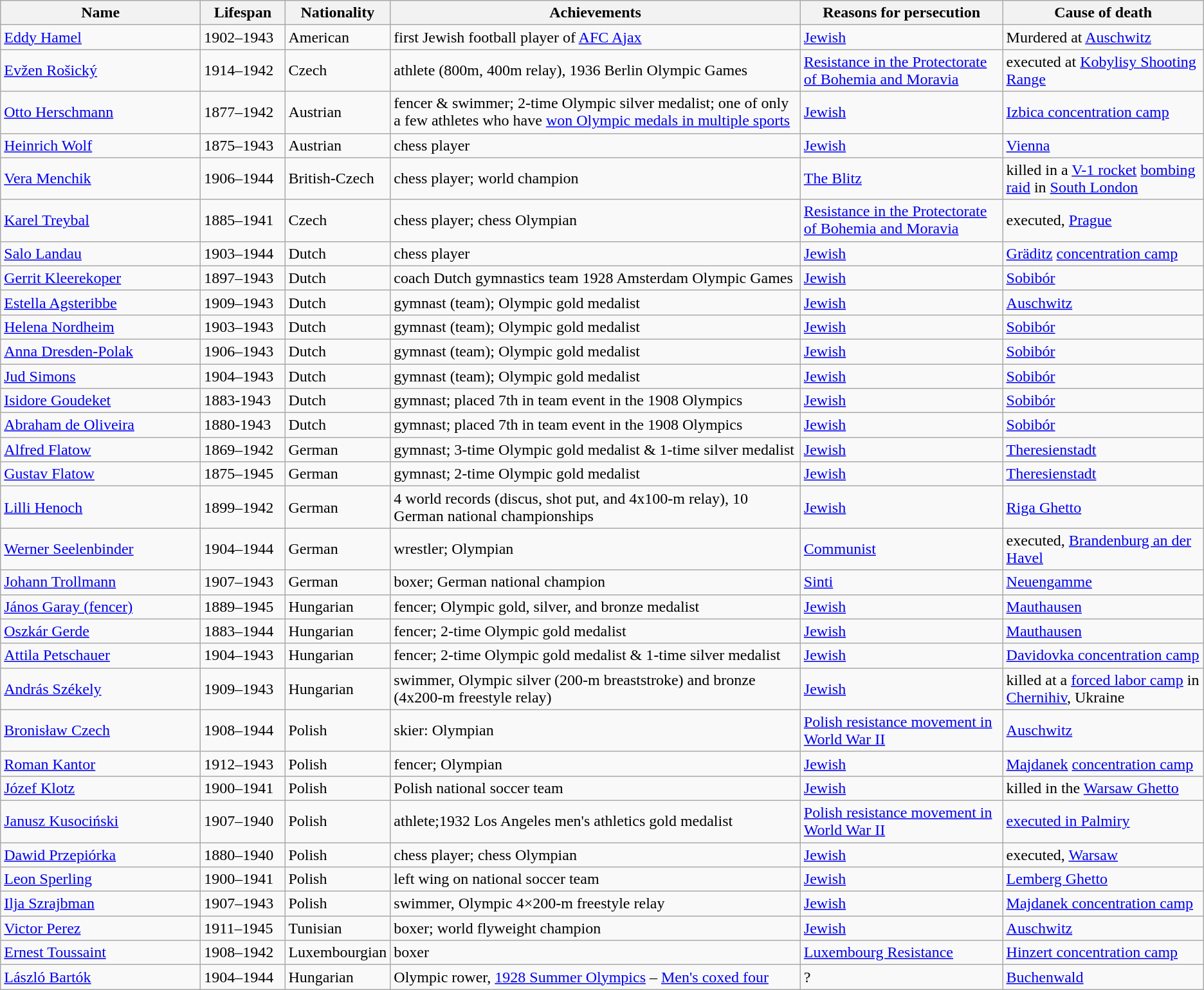<table class="wikitable sortable">
<tr align=left>
<th width=200>Name</th>
<th width=80>Lifespan</th>
<th width=100>Nationality</th>
<th>Achievements</th>
<th>Reasons for persecution</th>
<th>Cause of death</th>
</tr>
<tr>
<td><a href='#'>Eddy Hamel</a></td>
<td>1902–1943</td>
<td>American</td>
<td>first Jewish football player of <a href='#'>AFC Ajax</a></td>
<td><a href='#'>Jewish</a></td>
<td>Murdered at <a href='#'>Auschwitz</a></td>
</tr>
<tr>
<td><a href='#'>Evžen Rošický</a></td>
<td>1914–1942</td>
<td>Czech</td>
<td>athlete (800m, 400m relay), 1936 Berlin Olympic Games</td>
<td><a href='#'>Resistance in the Protectorate of Bohemia and Moravia</a></td>
<td>executed at <a href='#'>Kobylisy Shooting Range</a></td>
</tr>
<tr>
<td><a href='#'>Otto Herschmann</a></td>
<td>1877–1942</td>
<td>Austrian</td>
<td>fencer & swimmer; 2-time Olympic silver medalist; one of only a few athletes who have <a href='#'>won Olympic medals in multiple sports</a></td>
<td><a href='#'>Jewish</a></td>
<td><a href='#'>Izbica concentration camp</a></td>
</tr>
<tr>
<td><a href='#'>Heinrich Wolf</a></td>
<td>1875–1943</td>
<td>Austrian</td>
<td>chess player</td>
<td><a href='#'>Jewish</a></td>
<td><a href='#'>Vienna</a></td>
</tr>
<tr>
<td><a href='#'>Vera Menchik</a></td>
<td>1906–1944</td>
<td>British-Czech</td>
<td>chess player; world champion</td>
<td><a href='#'>The Blitz</a></td>
<td>killed in a <a href='#'>V-1 rocket</a> <a href='#'>bombing raid</a> in <a href='#'>South London</a></td>
</tr>
<tr>
<td><a href='#'>Karel Treybal</a></td>
<td>1885–1941</td>
<td>Czech</td>
<td>chess player; chess Olympian</td>
<td><a href='#'>Resistance in the Protectorate of Bohemia and Moravia</a></td>
<td>executed, <a href='#'>Prague</a></td>
</tr>
<tr>
<td><a href='#'>Salo Landau</a></td>
<td>1903–1944</td>
<td>Dutch</td>
<td>chess player</td>
<td><a href='#'>Jewish</a></td>
<td><a href='#'>Gräditz</a> <a href='#'>concentration camp</a></td>
</tr>
<tr>
<td><a href='#'>Gerrit Kleerekoper</a></td>
<td>1897–1943</td>
<td>Dutch</td>
<td>coach Dutch gymnastics team 1928 Amsterdam Olympic Games</td>
<td><a href='#'>Jewish</a></td>
<td><a href='#'>Sobibór</a></td>
</tr>
<tr>
<td><a href='#'>Estella Agsteribbe</a></td>
<td>1909–1943</td>
<td>Dutch</td>
<td>gymnast (team); Olympic gold medalist</td>
<td><a href='#'>Jewish</a></td>
<td><a href='#'>Auschwitz</a></td>
</tr>
<tr>
<td><a href='#'>Helena Nordheim</a></td>
<td>1903–1943</td>
<td>Dutch</td>
<td>gymnast (team); Olympic gold medalist</td>
<td><a href='#'>Jewish</a></td>
<td><a href='#'>Sobibór</a></td>
</tr>
<tr>
<td><a href='#'>Anna Dresden-Polak</a></td>
<td>1906–1943</td>
<td>Dutch</td>
<td>gymnast (team); Olympic gold medalist</td>
<td><a href='#'>Jewish</a></td>
<td><a href='#'>Sobibór</a></td>
</tr>
<tr>
<td><a href='#'>Jud Simons</a></td>
<td>1904–1943</td>
<td>Dutch</td>
<td>gymnast (team); Olympic gold medalist</td>
<td><a href='#'>Jewish</a></td>
<td><a href='#'>Sobibór</a></td>
</tr>
<tr>
<td><a href='#'>Isidore Goudeket</a></td>
<td>1883-1943</td>
<td>Dutch</td>
<td>gymnast; placed 7th in team event in the 1908 Olympics</td>
<td><a href='#'>Jewish</a></td>
<td><a href='#'>Sobibór</a></td>
</tr>
<tr>
<td><a href='#'>Abraham de Oliveira</a></td>
<td>1880-1943</td>
<td>Dutch</td>
<td>gymnast; placed 7th in team event in the 1908 Olympics</td>
<td><a href='#'>Jewish</a></td>
<td><a href='#'>Sobibór</a></td>
</tr>
<tr>
<td><a href='#'>Alfred Flatow</a></td>
<td>1869–1942</td>
<td>German</td>
<td>gymnast; 3-time Olympic gold medalist & 1-time silver medalist</td>
<td><a href='#'>Jewish</a></td>
<td><a href='#'>Theresienstadt</a></td>
</tr>
<tr>
<td><a href='#'>Gustav Flatow</a></td>
<td>1875–1945</td>
<td>German</td>
<td>gymnast; 2-time Olympic gold medalist</td>
<td><a href='#'>Jewish</a></td>
<td><a href='#'>Theresienstadt</a></td>
</tr>
<tr>
<td><a href='#'>Lilli Henoch</a></td>
<td>1899–1942</td>
<td>German</td>
<td>4 world records (discus, shot put, and 4x100-m relay), 10 German national championships</td>
<td><a href='#'>Jewish</a></td>
<td><a href='#'>Riga Ghetto</a></td>
</tr>
<tr>
<td><a href='#'>Werner Seelenbinder</a></td>
<td>1904–1944</td>
<td>German</td>
<td>wrestler; Olympian</td>
<td><a href='#'>Communist</a></td>
<td>executed, <a href='#'>Brandenburg an der Havel</a></td>
</tr>
<tr>
<td><a href='#'>Johann Trollmann</a></td>
<td>1907–1943</td>
<td>German</td>
<td>boxer; German national champion</td>
<td><a href='#'>Sinti</a></td>
<td><a href='#'>Neuengamme</a></td>
</tr>
<tr>
<td><a href='#'>János Garay (fencer)</a></td>
<td>1889–1945</td>
<td>Hungarian</td>
<td>fencer; Olympic gold, silver, and bronze medalist</td>
<td><a href='#'>Jewish</a></td>
<td><a href='#'>Mauthausen</a></td>
</tr>
<tr>
<td><a href='#'>Oszkár Gerde</a></td>
<td>1883–1944</td>
<td>Hungarian</td>
<td>fencer; 2-time Olympic gold medalist</td>
<td><a href='#'>Jewish</a></td>
<td><a href='#'>Mauthausen</a></td>
</tr>
<tr>
<td><a href='#'>Attila Petschauer</a></td>
<td>1904–1943</td>
<td>Hungarian</td>
<td>fencer; 2-time Olympic gold medalist & 1-time silver medalist</td>
<td><a href='#'>Jewish</a></td>
<td><a href='#'>Davidovka concentration camp</a></td>
</tr>
<tr>
<td><a href='#'>András Székely</a></td>
<td>1909–1943</td>
<td>Hungarian</td>
<td>swimmer, Olympic silver (200-m breaststroke) and bronze (4x200-m freestyle relay)</td>
<td><a href='#'>Jewish</a></td>
<td>killed at a <a href='#'>forced labor camp</a> in <a href='#'>Chernihiv</a>, Ukraine</td>
</tr>
<tr>
<td><a href='#'>Bronisław Czech</a></td>
<td>1908–1944</td>
<td>Polish</td>
<td>skier: Olympian</td>
<td><a href='#'>Polish resistance movement in World War II</a></td>
<td><a href='#'>Auschwitz</a></td>
</tr>
<tr>
<td><a href='#'>Roman Kantor</a></td>
<td>1912–1943</td>
<td>Polish</td>
<td>fencer; Olympian</td>
<td><a href='#'>Jewish</a></td>
<td><a href='#'>Majdanek</a> <a href='#'>concentration camp</a></td>
</tr>
<tr>
<td><a href='#'>Józef Klotz</a></td>
<td>1900–1941</td>
<td>Polish</td>
<td>Polish national soccer team</td>
<td><a href='#'>Jewish</a></td>
<td>killed in the <a href='#'>Warsaw Ghetto</a></td>
</tr>
<tr>
<td><a href='#'>Janusz Kusociński</a></td>
<td>1907–1940</td>
<td>Polish</td>
<td>athlete;1932 Los Angeles men's athletics gold medalist</td>
<td><a href='#'>Polish resistance movement in World War II</a></td>
<td><a href='#'>executed in Palmiry</a></td>
</tr>
<tr>
<td><a href='#'>Dawid Przepiórka</a></td>
<td>1880–1940</td>
<td>Polish</td>
<td>chess player; chess Olympian</td>
<td><a href='#'>Jewish</a></td>
<td>executed, <a href='#'>Warsaw</a></td>
</tr>
<tr>
<td><a href='#'>Leon Sperling</a></td>
<td>1900–1941</td>
<td>Polish</td>
<td>left wing on national soccer team</td>
<td><a href='#'>Jewish</a></td>
<td><a href='#'>Lemberg Ghetto</a></td>
</tr>
<tr>
<td><a href='#'>Ilja Szrajbman</a></td>
<td>1907–1943</td>
<td>Polish</td>
<td>swimmer, Olympic 4×200-m freestyle relay</td>
<td><a href='#'>Jewish</a></td>
<td><a href='#'>Majdanek concentration camp</a></td>
</tr>
<tr>
<td><a href='#'>Victor Perez</a></td>
<td>1911–1945</td>
<td>Tunisian</td>
<td>boxer; world flyweight champion</td>
<td><a href='#'>Jewish</a></td>
<td><a href='#'>Auschwitz</a></td>
</tr>
<tr>
<td><a href='#'>Ernest Toussaint</a></td>
<td>1908–1942</td>
<td>Luxembourgian</td>
<td>boxer</td>
<td><a href='#'>Luxembourg Resistance</a></td>
<td><a href='#'>Hinzert concentration camp</a></td>
</tr>
<tr>
<td><a href='#'>László Bartók</a></td>
<td>1904–1944</td>
<td>Hungarian</td>
<td>Olympic rower, <a href='#'>1928 Summer Olympics</a> – <a href='#'>Men's coxed four</a></td>
<td>?</td>
<td><a href='#'>Buchenwald</a></td>
</tr>
</table>
